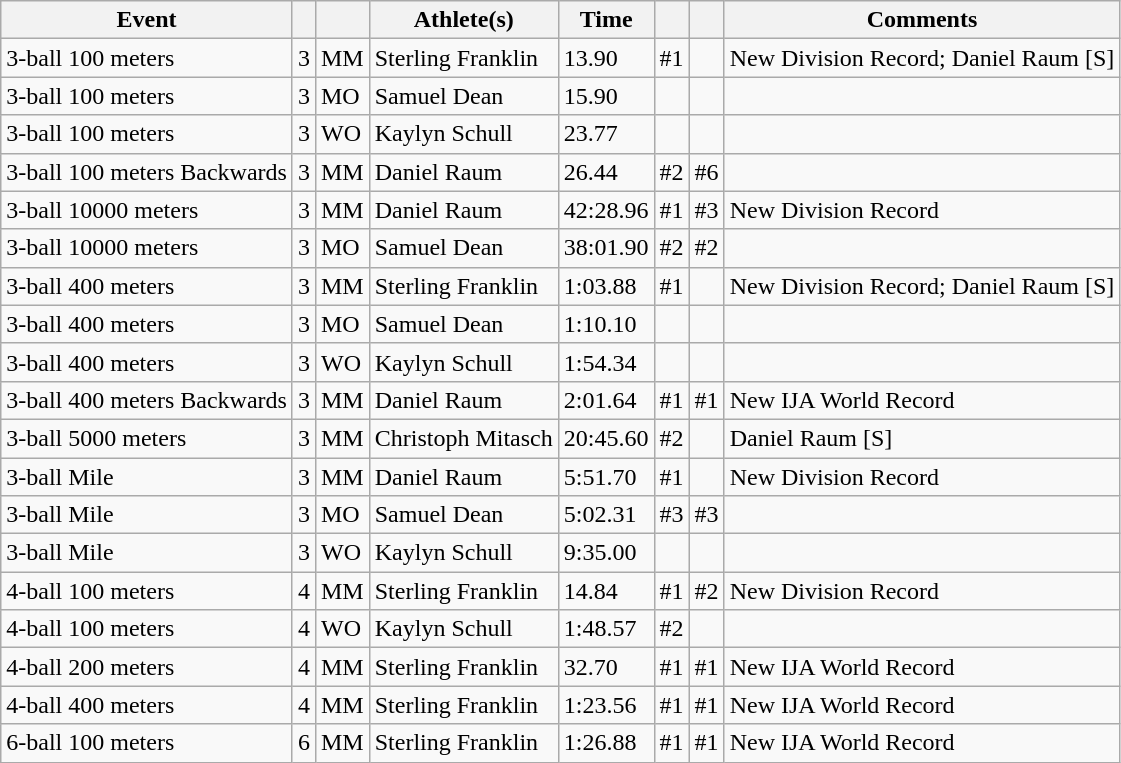<table class="wikitable sortable">
<tr>
<th>Event</th>
<th></th>
<th></th>
<th>Athlete(s)</th>
<th>Time</th>
<th></th>
<th></th>
<th>Comments</th>
</tr>
<tr>
<td>3-ball 100 meters</td>
<td>3</td>
<td>MM</td>
<td>Sterling Franklin</td>
<td>13.90</td>
<td>#1</td>
<td></td>
<td>New Division Record;  Daniel Raum [S]</td>
</tr>
<tr>
<td>3-ball 100 meters</td>
<td>3</td>
<td>MO</td>
<td>Samuel Dean</td>
<td>15.90</td>
<td></td>
<td></td>
<td></td>
</tr>
<tr>
<td>3-ball 100 meters</td>
<td>3</td>
<td>WO</td>
<td>Kaylyn Schull</td>
<td>23.77</td>
<td></td>
<td></td>
<td></td>
</tr>
<tr>
<td>3-ball 100 meters Backwards</td>
<td>3</td>
<td>MM</td>
<td>Daniel Raum</td>
<td>26.44</td>
<td>#2</td>
<td>#6</td>
<td></td>
</tr>
<tr>
<td>3-ball 10000 meters</td>
<td>3</td>
<td>MM</td>
<td>Daniel Raum</td>
<td>42:28.96</td>
<td>#1</td>
<td>#3</td>
<td>New Division Record</td>
</tr>
<tr>
<td>3-ball 10000 meters</td>
<td>3</td>
<td>MO</td>
<td>Samuel Dean</td>
<td>38:01.90</td>
<td>#2</td>
<td>#2</td>
<td></td>
</tr>
<tr>
<td>3-ball 400 meters</td>
<td>3</td>
<td>MM</td>
<td>Sterling Franklin</td>
<td>1:03.88</td>
<td>#1</td>
<td></td>
<td>New Division Record;  Daniel Raum [S]</td>
</tr>
<tr>
<td>3-ball 400 meters</td>
<td>3</td>
<td>MO</td>
<td>Samuel Dean</td>
<td>1:10.10</td>
<td></td>
<td></td>
<td></td>
</tr>
<tr>
<td>3-ball 400 meters</td>
<td>3</td>
<td>WO</td>
<td>Kaylyn Schull</td>
<td>1:54.34</td>
<td></td>
<td></td>
<td></td>
</tr>
<tr>
<td>3-ball 400 meters Backwards</td>
<td>3</td>
<td>MM</td>
<td>Daniel Raum</td>
<td>2:01.64</td>
<td>#1</td>
<td>#1</td>
<td>New IJA World Record</td>
</tr>
<tr>
<td>3-ball 5000 meters</td>
<td>3</td>
<td>MM</td>
<td>Christoph Mitasch</td>
<td>20:45.60</td>
<td>#2</td>
<td></td>
<td>Daniel Raum [S]</td>
</tr>
<tr>
<td>3-ball Mile</td>
<td>3</td>
<td>MM</td>
<td>Daniel Raum</td>
<td>5:51.70</td>
<td>#1</td>
<td></td>
<td>New Division Record</td>
</tr>
<tr>
<td>3-ball Mile</td>
<td>3</td>
<td>MO</td>
<td>Samuel Dean</td>
<td>5:02.31</td>
<td>#3</td>
<td>#3</td>
<td></td>
</tr>
<tr>
<td>3-ball Mile</td>
<td>3</td>
<td>WO</td>
<td>Kaylyn Schull</td>
<td>9:35.00</td>
<td></td>
<td></td>
<td></td>
</tr>
<tr>
<td>4-ball 100 meters</td>
<td>4</td>
<td>MM</td>
<td>Sterling Franklin</td>
<td>14.84</td>
<td>#1</td>
<td>#2</td>
<td>New Division Record</td>
</tr>
<tr>
<td>4-ball 100 meters</td>
<td>4</td>
<td>WO</td>
<td>Kaylyn Schull</td>
<td>1:48.57</td>
<td>#2</td>
<td></td>
<td></td>
</tr>
<tr>
<td>4-ball 200 meters</td>
<td>4</td>
<td>MM</td>
<td>Sterling Franklin</td>
<td>32.70</td>
<td>#1</td>
<td>#1</td>
<td>New IJA World Record</td>
</tr>
<tr>
<td>4-ball 400 meters</td>
<td>4</td>
<td>MM</td>
<td>Sterling Franklin</td>
<td>1:23.56</td>
<td>#1</td>
<td>#1</td>
<td>New IJA World Record</td>
</tr>
<tr>
<td>6-ball 100 meters</td>
<td>6</td>
<td>MM</td>
<td>Sterling Franklin</td>
<td>1:26.88</td>
<td>#1</td>
<td>#1</td>
<td>New IJA World Record</td>
</tr>
</table>
